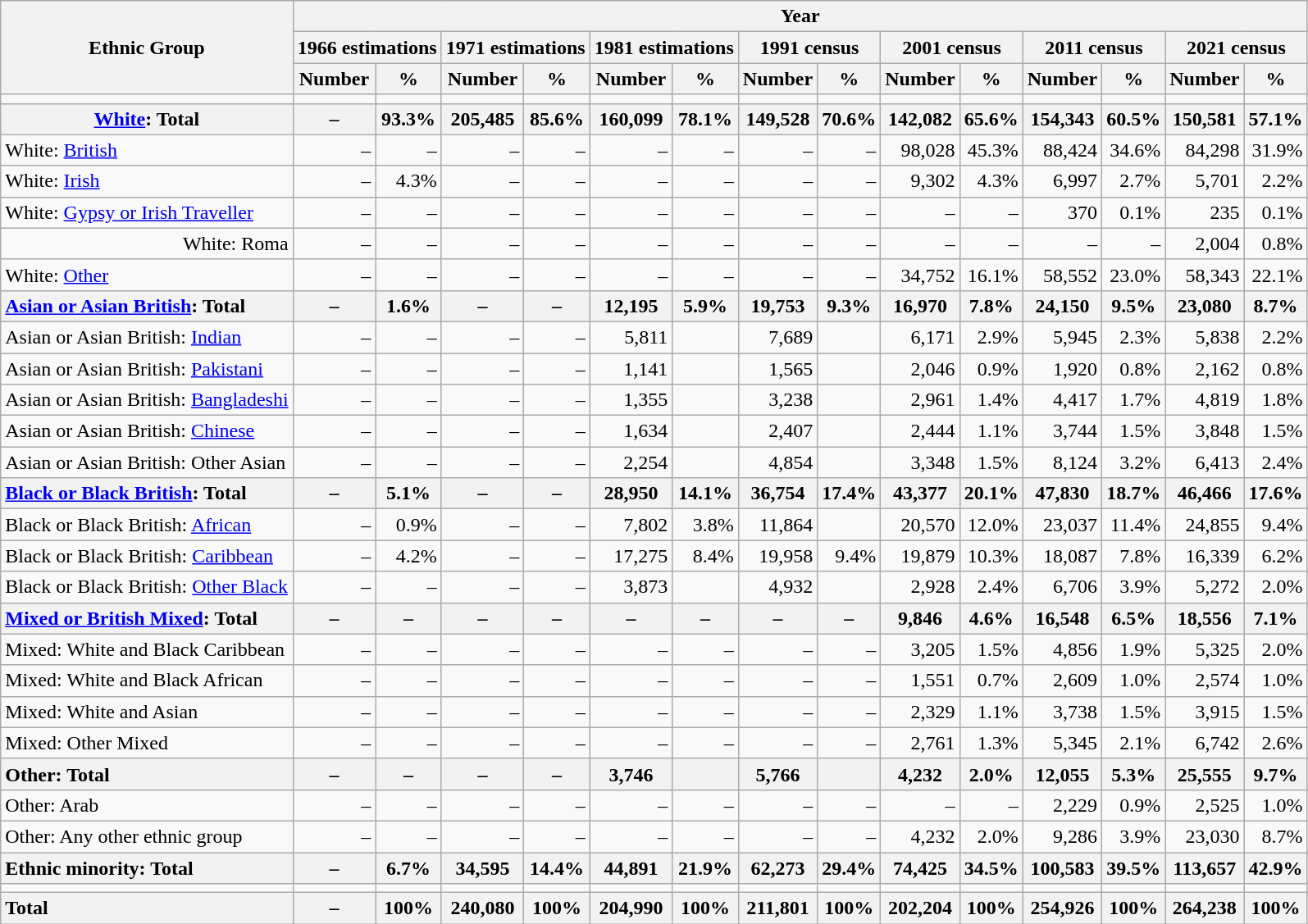<table class="wikitable sortable" style="text-align:right">
<tr>
<th rowspan="3">Ethnic Group</th>
<th colspan="14">Year</th>
</tr>
<tr>
<th colspan="2">1966 estimations</th>
<th colspan="2">1971 estimations</th>
<th colspan="2">1981 estimations</th>
<th colspan="2">1991 census</th>
<th colspan="2">2001 census</th>
<th colspan="2">2011 census</th>
<th colspan="2">2021 census</th>
</tr>
<tr>
<th>Number</th>
<th>%</th>
<th>Number</th>
<th>%</th>
<th>Number</th>
<th>%</th>
<th>Number</th>
<th>%</th>
<th>Number</th>
<th>%</th>
<th>Number</th>
<th>%</th>
<th>Number</th>
<th>%</th>
</tr>
<tr>
<td></td>
<td></td>
<td></td>
<td></td>
<td></td>
<td></td>
<td></td>
<td></td>
<td></td>
<td></td>
<td></td>
<td></td>
<td></td>
<td></td>
<td></td>
</tr>
<tr>
<th><a href='#'>White</a>: Total</th>
<th>–</th>
<th>93.3%</th>
<th>205,485</th>
<th>85.6%</th>
<th>160,099</th>
<th>78.1%</th>
<th>149,528</th>
<th>70.6%</th>
<th>142,082</th>
<th>65.6%</th>
<th>154,343</th>
<th>60.5%</th>
<th>150,581</th>
<th>57.1%</th>
</tr>
<tr>
<td style="text-align:left">White: <a href='#'>British</a></td>
<td>–</td>
<td>–</td>
<td>–</td>
<td>–</td>
<td>–</td>
<td>–</td>
<td>–</td>
<td>–</td>
<td>98,028</td>
<td>45.3%</td>
<td>88,424</td>
<td>34.6%</td>
<td>84,298</td>
<td>31.9%</td>
</tr>
<tr>
<td style="text-align:left">White: <a href='#'>Irish</a></td>
<td>–</td>
<td>4.3%</td>
<td>–</td>
<td>–</td>
<td>–</td>
<td>–</td>
<td>–</td>
<td>–</td>
<td>9,302</td>
<td>4.3%</td>
<td>6,997</td>
<td>2.7%</td>
<td>5,701</td>
<td>2.2%</td>
</tr>
<tr>
<td style="text-align:left">White: <a href='#'>Gypsy or Irish Traveller</a></td>
<td>–</td>
<td>–</td>
<td>–</td>
<td>–</td>
<td>–</td>
<td>–</td>
<td>–</td>
<td>–</td>
<td>–</td>
<td>–</td>
<td>370</td>
<td>0.1%</td>
<td>235</td>
<td>0.1%</td>
</tr>
<tr>
<td>White: Roma</td>
<td>–</td>
<td>–</td>
<td>–</td>
<td>–</td>
<td>–</td>
<td>–</td>
<td>–</td>
<td>–</td>
<td>–</td>
<td>–</td>
<td>–</td>
<td>–</td>
<td>2,004</td>
<td>0.8%</td>
</tr>
<tr>
<td style="text-align:left">White: <a href='#'>Other</a></td>
<td>–</td>
<td>–</td>
<td>–</td>
<td>–</td>
<td>–</td>
<td>–</td>
<td>–</td>
<td>–</td>
<td>34,752</td>
<td>16.1%</td>
<td>58,552</td>
<td>23.0%</td>
<td>58,343</td>
<td>22.1%</td>
</tr>
<tr>
<th style="text-align:left"><a href='#'>Asian or Asian British</a>: Total</th>
<th>–</th>
<th>1.6%</th>
<th>–</th>
<th>–</th>
<th>12,195</th>
<th>5.9%</th>
<th>19,753</th>
<th>9.3%</th>
<th>16,970</th>
<th>7.8%</th>
<th>24,150</th>
<th>9.5%</th>
<th>23,080</th>
<th>8.7%</th>
</tr>
<tr>
<td style="text-align:left">Asian or Asian British: <a href='#'>Indian</a></td>
<td>–</td>
<td>–</td>
<td>–</td>
<td>–</td>
<td>5,811</td>
<td></td>
<td>7,689</td>
<td></td>
<td>6,171</td>
<td>2.9%</td>
<td>5,945</td>
<td>2.3%</td>
<td>5,838</td>
<td>2.2%</td>
</tr>
<tr>
<td style="text-align:left">Asian or Asian British: <a href='#'>Pakistani</a></td>
<td>–</td>
<td>–</td>
<td>–</td>
<td>–</td>
<td>1,141</td>
<td></td>
<td>1,565</td>
<td></td>
<td>2,046</td>
<td>0.9%</td>
<td>1,920</td>
<td>0.8%</td>
<td>2,162</td>
<td>0.8%</td>
</tr>
<tr>
<td style="text-align:left">Asian or Asian British: <a href='#'>Bangladeshi</a></td>
<td>–</td>
<td>–</td>
<td>–</td>
<td>–</td>
<td>1,355</td>
<td></td>
<td>3,238</td>
<td></td>
<td>2,961</td>
<td>1.4%</td>
<td>4,417</td>
<td>1.7%</td>
<td>4,819</td>
<td>1.8%</td>
</tr>
<tr>
<td style="text-align:left">Asian or Asian British: <a href='#'>Chinese</a></td>
<td>–</td>
<td>–</td>
<td>–</td>
<td>–</td>
<td>1,634</td>
<td></td>
<td>2,407</td>
<td></td>
<td>2,444</td>
<td>1.1%</td>
<td>3,744</td>
<td>1.5%</td>
<td>3,848</td>
<td>1.5%</td>
</tr>
<tr>
<td style="text-align:left">Asian or Asian British: Other Asian</td>
<td>–</td>
<td>–</td>
<td>–</td>
<td>–</td>
<td>2,254</td>
<td></td>
<td>4,854</td>
<td></td>
<td>3,348</td>
<td>1.5%</td>
<td>8,124</td>
<td>3.2%</td>
<td>6,413</td>
<td>2.4%</td>
</tr>
<tr>
<th style="text-align:left"><a href='#'>Black or Black British</a>: Total</th>
<th>–</th>
<th>5.1%</th>
<th>–</th>
<th>–</th>
<th>28,950</th>
<th>14.1%</th>
<th>36,754</th>
<th>17.4%</th>
<th>43,377</th>
<th>20.1%</th>
<th>47,830</th>
<th>18.7%</th>
<th>46,466</th>
<th>17.6%</th>
</tr>
<tr>
<td style="text-align:left">Black or Black British: <a href='#'>African</a></td>
<td>–</td>
<td>0.9%</td>
<td>–</td>
<td>–</td>
<td>7,802</td>
<td>3.8%</td>
<td>11,864</td>
<td></td>
<td>20,570</td>
<td>12.0%</td>
<td>23,037</td>
<td>11.4%</td>
<td>24,855</td>
<td>9.4%</td>
</tr>
<tr>
<td style="text-align:left">Black or Black British: <a href='#'>Caribbean</a></td>
<td>–</td>
<td>4.2%</td>
<td>–</td>
<td>–</td>
<td>17,275</td>
<td>8.4%</td>
<td>19,958</td>
<td>9.4%</td>
<td>19,879</td>
<td>10.3%</td>
<td>18,087</td>
<td>7.8%</td>
<td>16,339</td>
<td>6.2%</td>
</tr>
<tr>
<td style="text-align:left">Black or Black British: <a href='#'>Other Black</a></td>
<td>–</td>
<td>–</td>
<td>–</td>
<td>–</td>
<td>3,873</td>
<td></td>
<td>4,932</td>
<td></td>
<td>2,928</td>
<td>2.4%</td>
<td>6,706</td>
<td>3.9%</td>
<td>5,272</td>
<td>2.0%</td>
</tr>
<tr>
<th style="text-align:left"><a href='#'>Mixed or British Mixed</a>: Total</th>
<th>–</th>
<th>–</th>
<th>–</th>
<th>–</th>
<th>–</th>
<th>–</th>
<th>–</th>
<th>–</th>
<th>9,846</th>
<th>4.6%</th>
<th>16,548</th>
<th>6.5%</th>
<th>18,556</th>
<th>7.1%</th>
</tr>
<tr>
<td style="text-align:left">Mixed: White and Black Caribbean</td>
<td>–</td>
<td>–</td>
<td>–</td>
<td>–</td>
<td>–</td>
<td>–</td>
<td>–</td>
<td>–</td>
<td>3,205</td>
<td>1.5%</td>
<td>4,856</td>
<td>1.9%</td>
<td>5,325</td>
<td>2.0%</td>
</tr>
<tr>
<td style="text-align:left">Mixed: White and Black African</td>
<td>–</td>
<td>–</td>
<td>–</td>
<td>–</td>
<td>–</td>
<td>–</td>
<td>–</td>
<td>–</td>
<td>1,551</td>
<td>0.7%</td>
<td>2,609</td>
<td>1.0%</td>
<td>2,574</td>
<td>1.0%</td>
</tr>
<tr>
<td style="text-align:left">Mixed: White and Asian</td>
<td>–</td>
<td>–</td>
<td>–</td>
<td>–</td>
<td>–</td>
<td>–</td>
<td>–</td>
<td>–</td>
<td>2,329</td>
<td>1.1%</td>
<td>3,738</td>
<td>1.5%</td>
<td>3,915</td>
<td>1.5%</td>
</tr>
<tr>
<td style="text-align:left">Mixed: Other Mixed</td>
<td>–</td>
<td>–</td>
<td>–</td>
<td>–</td>
<td>–</td>
<td>–</td>
<td>–</td>
<td>–</td>
<td>2,761</td>
<td>1.3%</td>
<td>5,345</td>
<td>2.1%</td>
<td>6,742</td>
<td>2.6%</td>
</tr>
<tr>
<th style="text-align:left">Other: Total</th>
<th>–</th>
<th>–</th>
<th>–</th>
<th>–</th>
<th>3,746</th>
<th></th>
<th>5,766</th>
<th></th>
<th>4,232</th>
<th>2.0%</th>
<th>12,055</th>
<th>5.3%</th>
<th>25,555</th>
<th>9.7%</th>
</tr>
<tr>
<td style="text-align:left">Other: Arab</td>
<td>–</td>
<td>–</td>
<td>–</td>
<td>–</td>
<td>–</td>
<td>–</td>
<td>–</td>
<td>–</td>
<td>–</td>
<td>–</td>
<td>2,229</td>
<td>0.9%</td>
<td>2,525</td>
<td>1.0%</td>
</tr>
<tr>
<td style="text-align:left">Other: Any other ethnic group</td>
<td>–</td>
<td>–</td>
<td>–</td>
<td>–</td>
<td>–</td>
<td>–</td>
<td>–</td>
<td>–</td>
<td>4,232</td>
<td>2.0%</td>
<td>9,286</td>
<td>3.9%</td>
<td>23,030</td>
<td>8.7%</td>
</tr>
<tr>
<th style="text-align:left">Ethnic minority: Total</th>
<th>–</th>
<th>6.7%</th>
<th>34,595</th>
<th>14.4%</th>
<th>44,891</th>
<th>21.9%</th>
<th>62,273</th>
<th>29.4%</th>
<th>74,425</th>
<th>34.5%</th>
<th>100,583</th>
<th>39.5%</th>
<th>113,657</th>
<th>42.9%</th>
</tr>
<tr>
<td></td>
<td></td>
<td></td>
<td></td>
<td></td>
<td></td>
<td></td>
<td></td>
<td></td>
<td></td>
<td></td>
<td></td>
<td></td>
<td></td>
<td></td>
</tr>
<tr>
<th style="text-align:left">Total</th>
<th>–</th>
<th>100%</th>
<th>240,080</th>
<th>100%</th>
<th>204,990</th>
<th>100%</th>
<th>211,801</th>
<th>100%</th>
<th>202,204</th>
<th>100%</th>
<th>254,926</th>
<th>100%</th>
<th>264,238</th>
<th>100%</th>
</tr>
</table>
